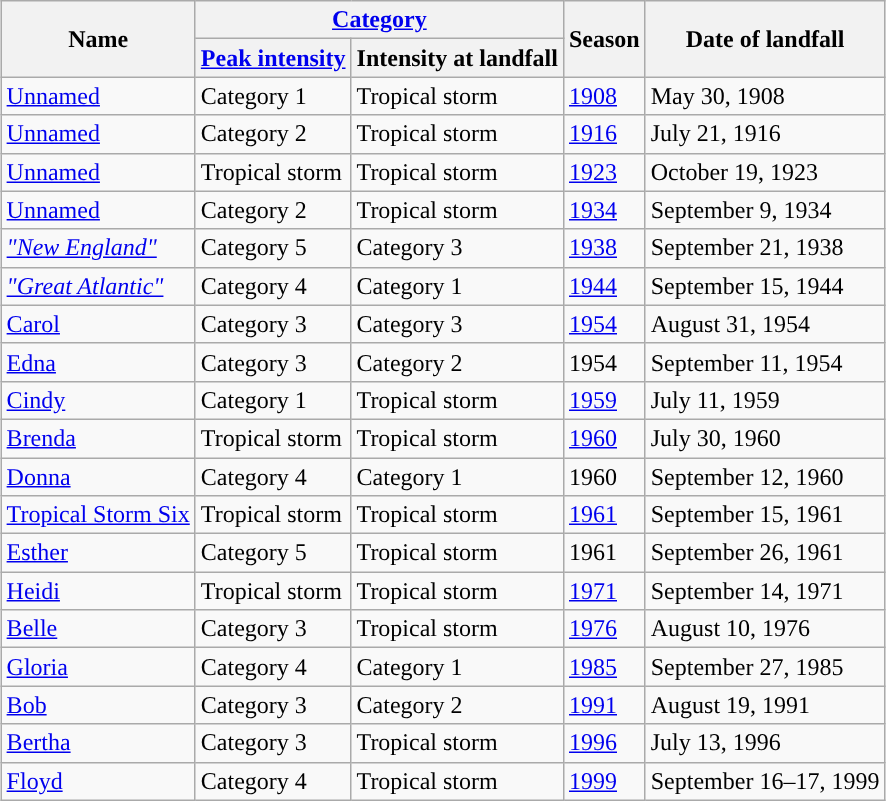<table class="wikitable" style="margin:1em auto;">
<tr>
<th rowspan=2>Name</th>
<th colspan=2><a href='#'>Category</a></th>
<th rowspan=2>Season</th>
<th rowspan=2>Date of landfall</th>
</tr>
<tr>
<th><a href='#'>Peak intensity</a></th>
<th>Intensity at landfall</th>
</tr>
<tr>
<td><a href='#'>Unnamed</a></td>
<td style="background: #">Category 1</td>
<td style="background: #">Tropical storm</td>
<td><a href='#'>1908</a></td>
<td>May 30, 1908</td>
</tr>
<tr>
<td><a href='#'>Unnamed</a></td>
<td style="background: #">Category 2</td>
<td style="background: #">Tropical storm</td>
<td><a href='#'>1916</a></td>
<td>July 21, 1916</td>
</tr>
<tr>
<td><a href='#'>Unnamed</a></td>
<td style="background: #">Tropical storm</td>
<td style="background: #">Tropical storm</td>
<td><a href='#'>1923</a></td>
<td>October 19, 1923</td>
</tr>
<tr>
<td><a href='#'>Unnamed</a></td>
<td style="background: #">Category 2</td>
<td style="background: #">Tropical storm</td>
<td><a href='#'>1934</a></td>
<td>September 9, 1934</td>
</tr>
<tr>
<td><em><a href='#'>"New England"</a></em></td>
<td style="background: #">Category 5</td>
<td style="background: #">Category 3</td>
<td><a href='#'>1938</a></td>
<td>September 21, 1938</td>
</tr>
<tr>
<td><em><a href='#'>"Great Atlantic"</a></em></td>
<td style="background: #">Category 4</td>
<td style="background: #">Category 1</td>
<td><a href='#'>1944</a></td>
<td>September 15, 1944</td>
</tr>
<tr>
<td><a href='#'>Carol</a></td>
<td style="background: #">Category 3</td>
<td style="background: #">Category 3</td>
<td><a href='#'>1954</a></td>
<td>August 31, 1954</td>
</tr>
<tr>
<td><a href='#'>Edna</a></td>
<td style="background: #">Category 3</td>
<td style="background: #">Category 2</td>
<td>1954</td>
<td>September 11, 1954</td>
</tr>
<tr>
<td><a href='#'>Cindy</a></td>
<td style="background: #">Category 1</td>
<td style="background: #">Tropical storm</td>
<td><a href='#'>1959</a></td>
<td>July 11, 1959</td>
</tr>
<tr>
<td><a href='#'>Brenda</a></td>
<td style="background: #">Tropical storm</td>
<td style="background: #">Tropical storm</td>
<td><a href='#'>1960</a></td>
<td>July 30, 1960</td>
</tr>
<tr>
<td><a href='#'>Donna</a></td>
<td style="background: #">Category 4</td>
<td style="background: #">Category 1</td>
<td>1960</td>
<td>September 12, 1960</td>
</tr>
<tr>
<td><a href='#'>Tropical Storm Six</a></td>
<td style="background: #">Tropical storm</td>
<td style="background: #">Tropical storm</td>
<td><a href='#'>1961</a></td>
<td>September 15, 1961</td>
</tr>
<tr>
<td><a href='#'>Esther</a></td>
<td style="background: #">Category 5</td>
<td style="background: #">Tropical storm</td>
<td>1961</td>
<td>September 26, 1961</td>
</tr>
<tr>
<td><a href='#'>Heidi</a></td>
<td style="background: #">Tropical storm</td>
<td style="background: #">Tropical storm</td>
<td><a href='#'>1971</a></td>
<td>September 14, 1971</td>
</tr>
<tr>
<td><a href='#'>Belle</a></td>
<td style="background: #">Category 3</td>
<td style="background: #">Tropical storm</td>
<td><a href='#'>1976</a></td>
<td>August 10, 1976</td>
</tr>
<tr>
<td><a href='#'>Gloria</a></td>
<td style="background: #">Category 4</td>
<td style="background: #">Category 1</td>
<td><a href='#'>1985</a></td>
<td>September 27, 1985</td>
</tr>
<tr>
<td><a href='#'>Bob</a></td>
<td style="background: #">Category 3</td>
<td style="background: #">Category 2</td>
<td><a href='#'>1991</a></td>
<td>August 19, 1991</td>
</tr>
<tr>
<td><a href='#'>Bertha</a></td>
<td style="background: #">Category 3</td>
<td style="background: #">Tropical storm</td>
<td><a href='#'>1996</a></td>
<td>July 13, 1996</td>
</tr>
<tr>
<td><a href='#'>Floyd</a></td>
<td style="background: #">Category 4</td>
<td style="background: #">Tropical storm</td>
<td><a href='#'>1999</a></td>
<td>September 16–17, 1999</td>
</tr>
</table>
